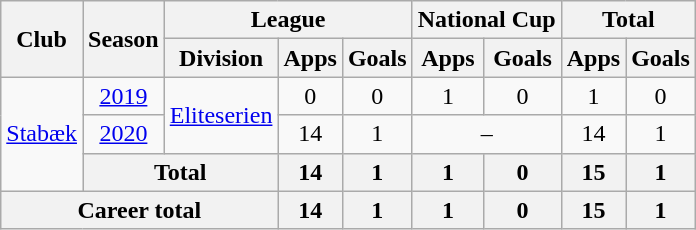<table class="wikitable" style="text-align: center;">
<tr>
<th rowspan="2">Club</th>
<th rowspan="2">Season</th>
<th colspan="3">League</th>
<th colspan="2">National Cup</th>
<th colspan="2">Total</th>
</tr>
<tr>
<th>Division</th>
<th>Apps</th>
<th>Goals</th>
<th>Apps</th>
<th>Goals</th>
<th>Apps</th>
<th>Goals</th>
</tr>
<tr>
<td rowspan="3"><a href='#'>Stabæk</a></td>
<td><a href='#'>2019</a></td>
<td rowspan="2"><a href='#'>Eliteserien</a></td>
<td>0</td>
<td>0</td>
<td>1</td>
<td>0</td>
<td>1</td>
<td>0</td>
</tr>
<tr>
<td><a href='#'>2020</a></td>
<td>14</td>
<td>1</td>
<td colspan="2">–</td>
<td>14</td>
<td>1</td>
</tr>
<tr>
<th colspan="2">Total</th>
<th>14</th>
<th>1</th>
<th>1</th>
<th>0</th>
<th>15</th>
<th>1</th>
</tr>
<tr>
<th colspan="3">Career total</th>
<th>14</th>
<th>1</th>
<th>1</th>
<th>0</th>
<th>15</th>
<th>1</th>
</tr>
</table>
